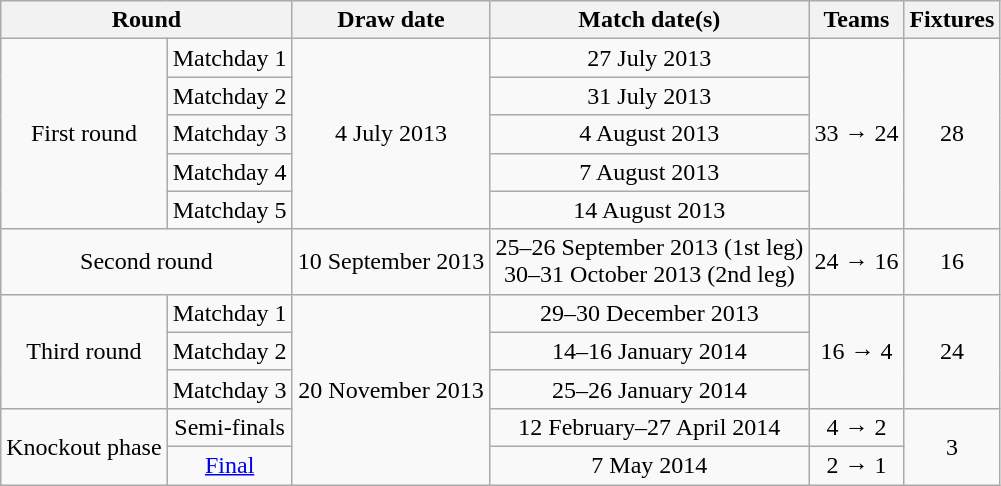<table class="wikitable" style="text-align:center;">
<tr>
<th colspan="2">Round</th>
<th>Draw date</th>
<th>Match date(s)</th>
<th>Teams</th>
<th>Fixtures</th>
</tr>
<tr>
<td rowspan="5">First round</td>
<td>Matchday 1</td>
<td rowspan="5">4 July 2013</td>
<td>27 July 2013</td>
<td rowspan="5">33 → 24</td>
<td rowspan="5">28</td>
</tr>
<tr>
<td>Matchday 2</td>
<td>31 July 2013</td>
</tr>
<tr>
<td>Matchday 3</td>
<td>4 August 2013</td>
</tr>
<tr>
<td>Matchday 4</td>
<td>7 August 2013</td>
</tr>
<tr>
<td>Matchday 5</td>
<td>14 August 2013</td>
</tr>
<tr>
<td colspan="2">Second round</td>
<td>10 September 2013</td>
<td>25–26 September 2013 (1st leg)<br>30–31 October 2013 (2nd leg)</td>
<td>24 → 16</td>
<td>16</td>
</tr>
<tr>
<td rowspan="3">Third round</td>
<td>Matchday 1</td>
<td rowspan="5">20 November 2013</td>
<td>29–30 December 2013</td>
<td rowspan="3">16 → 4</td>
<td rowspan="3">24</td>
</tr>
<tr>
<td>Matchday 2</td>
<td>14–16 January 2014</td>
</tr>
<tr>
<td>Matchday 3</td>
<td>25–26 January 2014</td>
</tr>
<tr>
<td rowspan="2">Knockout phase</td>
<td>Semi-finals</td>
<td>12 February–27 April 2014</td>
<td>4 → 2</td>
<td rowspan="2">3</td>
</tr>
<tr>
<td><a href='#'>Final</a></td>
<td>7 May 2014</td>
<td>2 → 1</td>
</tr>
</table>
